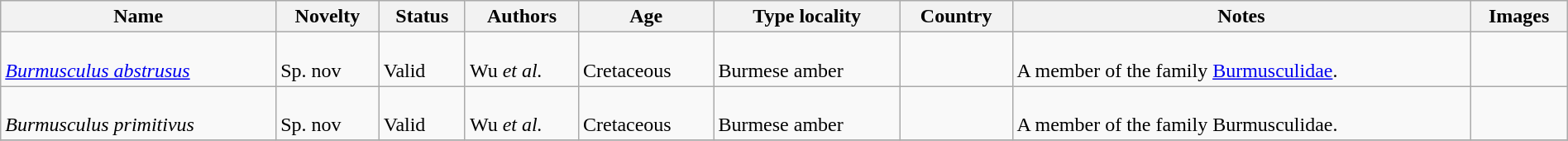<table class="wikitable sortable" align="center" width="100%">
<tr>
<th>Name</th>
<th>Novelty</th>
<th>Status</th>
<th>Authors</th>
<th>Age</th>
<th>Type locality</th>
<th>Country</th>
<th>Notes</th>
<th>Images</th>
</tr>
<tr>
<td><br><em><a href='#'>Burmusculus abstrusus</a></em></td>
<td><br>Sp. nov</td>
<td><br>Valid</td>
<td><br>Wu <em>et al.</em></td>
<td><br>Cretaceous</td>
<td><br>Burmese amber</td>
<td><br></td>
<td><br>A member of the family <a href='#'>Burmusculidae</a>.</td>
<td></td>
</tr>
<tr>
<td><br><em>Burmusculus primitivus</em></td>
<td><br>Sp. nov</td>
<td><br>Valid</td>
<td><br>Wu <em>et al.</em></td>
<td><br>Cretaceous</td>
<td><br>Burmese amber</td>
<td><br></td>
<td><br>A member of the family Burmusculidae.</td>
<td></td>
</tr>
<tr>
</tr>
</table>
